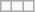<table class="wikitable">
<tr style="text-align: center">
<td></td>
<td></td>
<td></td>
</tr>
</table>
